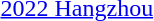<table>
<tr>
<td rowspan=2><a href='#'>2022 Hangzhou</a></td>
<td rowspan=2></td>
<td rowspan=2></td>
<td></td>
</tr>
<tr>
<td></td>
</tr>
</table>
